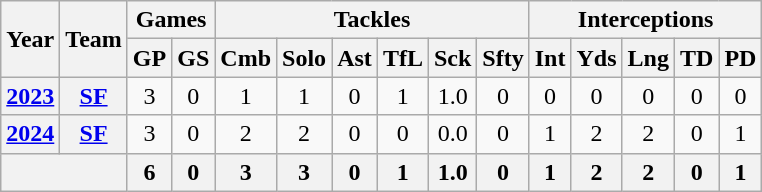<table class= "wikitable" style="text-align: center;">
<tr>
<th rowspan="2">Year</th>
<th rowspan="2">Team</th>
<th colspan="2">Games</th>
<th colspan="6">Tackles</th>
<th colspan="5">Interceptions</th>
</tr>
<tr>
<th>GP</th>
<th>GS</th>
<th>Cmb</th>
<th>Solo</th>
<th>Ast</th>
<th>TfL</th>
<th>Sck</th>
<th>Sfty</th>
<th>Int</th>
<th>Yds</th>
<th>Lng</th>
<th>TD</th>
<th>PD</th>
</tr>
<tr>
<th><a href='#'>2023</a></th>
<th><a href='#'>SF</a></th>
<td>3</td>
<td>0</td>
<td>1</td>
<td>1</td>
<td>0</td>
<td>1</td>
<td>1.0</td>
<td>0</td>
<td>0</td>
<td>0</td>
<td>0</td>
<td>0</td>
<td>0</td>
</tr>
<tr>
<th><a href='#'>2024</a></th>
<th><a href='#'>SF</a></th>
<td>3</td>
<td>0</td>
<td>2</td>
<td>2</td>
<td>0</td>
<td>0</td>
<td>0.0</td>
<td>0</td>
<td>1</td>
<td>2</td>
<td>2</td>
<td>0</td>
<td>1</td>
</tr>
<tr>
<th colspan="2"></th>
<th>6</th>
<th>0</th>
<th>3</th>
<th>3</th>
<th>0</th>
<th>1</th>
<th>1.0</th>
<th>0</th>
<th>1</th>
<th>2</th>
<th>2</th>
<th>0</th>
<th>1</th>
</tr>
</table>
